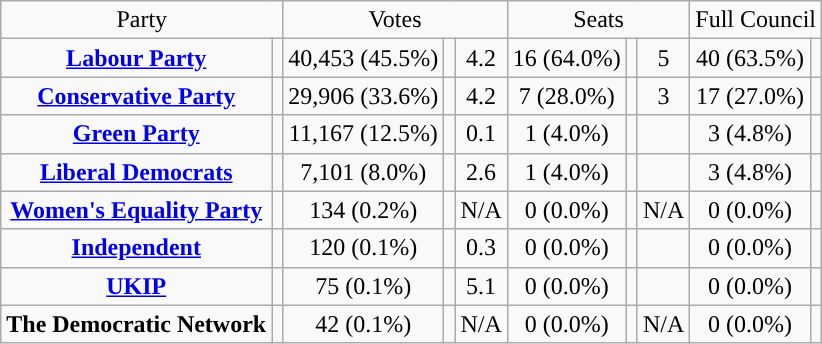<table class=wikitable style="text-align:center;">
<tr>
<td colspan=2>Party</td>
<td colspan=3>Votes</td>
<td colspan=3>Seats</td>
<td colspan=3>Full Council</td>
</tr>
<tr>
<td><strong><a href='#'>Labour Party</a></strong></td>
<td style="background:"></td>
<td>40,453 (45.5%)</td>
<td></td>
<td> 4.2</td>
<td>16 (64.0%)</td>
<td></td>
<td> 5</td>
<td>40 (63.5%)</td>
<td></td>
</tr>
<tr>
<td><strong><a href='#'>Conservative Party</a></strong></td>
<td style="background:"></td>
<td>29,906 (33.6%)</td>
<td></td>
<td> 4.2</td>
<td>7 (28.0%)</td>
<td></td>
<td> 3</td>
<td>17 (27.0%)</td>
<td></td>
</tr>
<tr>
<td><strong><a href='#'>Green Party</a></strong></td>
<td style="background:"></td>
<td>11,167 (12.5%)</td>
<td></td>
<td> 0.1</td>
<td>1 (4.0%)</td>
<td></td>
<td></td>
<td>3 (4.8%)</td>
<td></td>
</tr>
<tr>
<td><strong><a href='#'>Liberal Democrats</a></strong></td>
<td style="background:"></td>
<td>7,101 (8.0%)</td>
<td></td>
<td> 2.6</td>
<td>1 (4.0%)</td>
<td></td>
<td></td>
<td>3 (4.8%)</td>
<td></td>
</tr>
<tr>
<td><strong><a href='#'>Women's Equality Party</a></strong></td>
<td style="background:"></td>
<td>134 (0.2%)</td>
<td></td>
<td>N/A</td>
<td>0 (0.0%)</td>
<td></td>
<td>N/A</td>
<td>0 (0.0%)</td>
<td></td>
</tr>
<tr>
<td><strong><a href='#'>Independent</a></strong></td>
<td style="background:"></td>
<td>120 (0.1%)</td>
<td></td>
<td> 0.3</td>
<td>0 (0.0%)</td>
<td></td>
<td></td>
<td>0 (0.0%)</td>
<td></td>
</tr>
<tr>
<td><strong><a href='#'>UKIP</a></strong></td>
<td style="background:"></td>
<td>75 (0.1%)</td>
<td></td>
<td> 5.1</td>
<td>0 (0.0%)</td>
<td></td>
<td></td>
<td>0 (0.0%)</td>
<td></td>
</tr>
<tr>
<td><strong>The Democratic Network</strong></td>
<td style="background:"></td>
<td>42 (0.1%)</td>
<td></td>
<td>N/A</td>
<td>0 (0.0%)</td>
<td></td>
<td>N/A</td>
<td>0 (0.0%)</td>
<td></td>
</tr>
</table>
